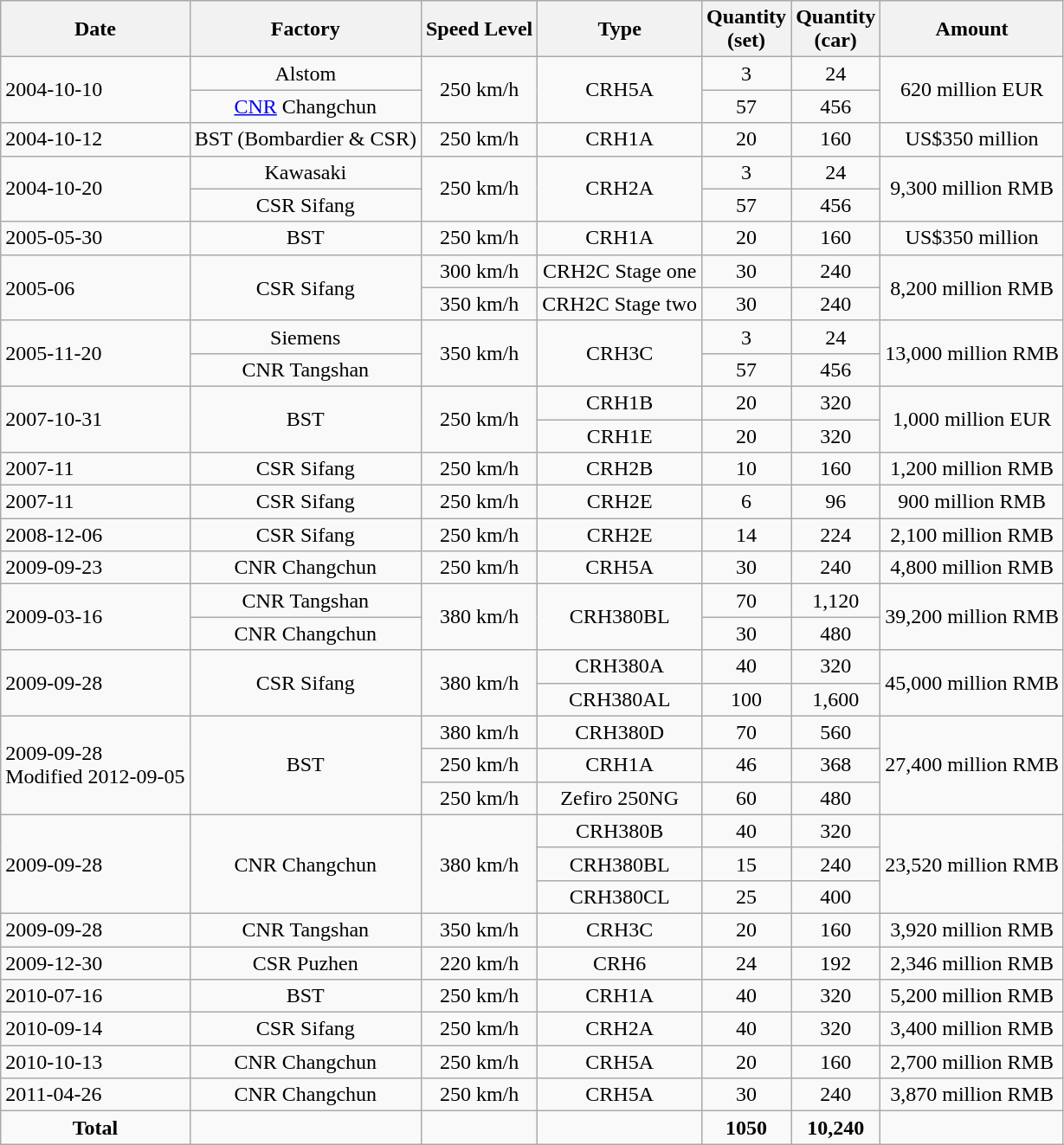<table class="wikitable sortable">
<tr>
<th>Date</th>
<th>Factory</th>
<th>Speed Level</th>
<th>Type</th>
<th>Quantity <br>(set)</th>
<th>Quantity<br>(car)</th>
<th>Amount</th>
</tr>
<tr>
<td rowspan="2">2004-10-10</td>
<td align=center>Alstom</td>
<td style="text-align:center;" rowspan="2">250 km/h</td>
<td style="text-align:center;" rowspan="2">CRH5A</td>
<td align=center>3</td>
<td align=center>24</td>
<td style="text-align:center;" rowspan="2">620 million EUR</td>
</tr>
<tr>
<td align=center><a href='#'>CNR</a> Changchun</td>
<td align=center>57</td>
<td align=center>456</td>
</tr>
<tr>
<td>2004-10-12</td>
<td align=center>BST (Bombardier & CSR)</td>
<td align=center>250 km/h</td>
<td align=center>CRH1A</td>
<td align=center>20</td>
<td align=center>160</td>
<td align=center>US$350 million</td>
</tr>
<tr>
<td rowspan="2">2004-10-20</td>
<td align=center>Kawasaki</td>
<td style="text-align:center;" rowspan="2">250 km/h</td>
<td style="text-align:center;" rowspan="2">CRH2A</td>
<td align=center>3</td>
<td align=center>24</td>
<td style="text-align:center;" rowspan="2">9,300 million RMB</td>
</tr>
<tr>
<td align=center>CSR Sifang</td>
<td align=center>57</td>
<td align=center>456</td>
</tr>
<tr>
<td>2005-05-30</td>
<td align=center>BST</td>
<td align=center>250 km/h</td>
<td align=center>CRH1A</td>
<td align=center>20</td>
<td align=center>160</td>
<td align=center>US$350 million</td>
</tr>
<tr>
<td rowspan="2">2005-06</td>
<td style="text-align:center;" rowspan="2">CSR Sifang</td>
<td align=center>300 km/h</td>
<td align=center>CRH2C Stage one</td>
<td align=center>30</td>
<td align=center>240</td>
<td style="text-align:center;" rowspan="2">8,200 million RMB</td>
</tr>
<tr>
<td align=center>350 km/h</td>
<td align=center>CRH2C Stage two</td>
<td align=center>30</td>
<td align=center>240</td>
</tr>
<tr>
<td rowspan="2">2005-11-20</td>
<td align=center>Siemens</td>
<td style="text-align:center;" rowspan="2">350 km/h</td>
<td style="text-align:center;" rowspan="2">CRH3C</td>
<td align=center>3</td>
<td align=center>24</td>
<td style="text-align:center;" rowspan="2">13,000 million RMB</td>
</tr>
<tr>
<td align=center>CNR Tangshan</td>
<td align=center>57</td>
<td align=center>456</td>
</tr>
<tr>
<td rowspan="2">2007-10-31</td>
<td style="text-align:center;" rowspan="2">BST</td>
<td style="text-align:center;" rowspan="2">250 km/h</td>
<td align=center>CRH1B</td>
<td align=center>20</td>
<td align=center>320</td>
<td style="text-align:center;" rowspan="2">1,000 million EUR</td>
</tr>
<tr>
<td align=center>CRH1E</td>
<td align=center>20</td>
<td align=center>320</td>
</tr>
<tr>
<td>2007-11</td>
<td align=center>CSR Sifang</td>
<td align=center>250 km/h</td>
<td align=center>CRH2B</td>
<td align=center>10</td>
<td align=center>160</td>
<td align=center>1,200 million RMB</td>
</tr>
<tr>
<td>2007-11</td>
<td align=center>CSR Sifang</td>
<td align=center>250 km/h</td>
<td align=center>CRH2E</td>
<td align=center>6</td>
<td align=center>96</td>
<td align=center>900 million RMB</td>
</tr>
<tr>
<td>2008-12-06</td>
<td align=center>CSR Sifang</td>
<td align=center>250 km/h</td>
<td align=center>CRH2E</td>
<td align=center>14</td>
<td align=center>224</td>
<td align=center>2,100 million RMB</td>
</tr>
<tr>
<td>2009-09-23</td>
<td align=center>CNR Changchun</td>
<td align=center>250 km/h</td>
<td align=center>CRH5A</td>
<td align=center>30</td>
<td align=center>240</td>
<td align=center>4,800 million RMB</td>
</tr>
<tr>
<td rowspan="2">2009-03-16</td>
<td align=center>CNR Tangshan</td>
<td style="text-align:center;" rowspan="2">380 km/h</td>
<td style="text-align:center;" rowspan="2">CRH380BL</td>
<td align=center>70</td>
<td align=center>1,120</td>
<td style="text-align:center;" rowspan="2">39,200 million RMB</td>
</tr>
<tr>
<td align=center>CNR Changchun</td>
<td align=center>30</td>
<td align=center>480</td>
</tr>
<tr>
<td rowspan="2">2009-09-28</td>
<td style="text-align:center;" rowspan="2">CSR Sifang</td>
<td style="text-align:center;" rowspan="2">380 km/h</td>
<td align=center>CRH380A</td>
<td align=center>40</td>
<td align=center>320</td>
<td style="text-align:center;" rowspan="2">45,000 million RMB</td>
</tr>
<tr>
<td align=center>CRH380AL</td>
<td align=center>100</td>
<td align=center>1,600</td>
</tr>
<tr>
<td rowspan="3">2009-09-28<br>Modified 2012-09-05</td>
<td style="text-align:center;" rowspan="3">BST</td>
<td style="text-align:center;" rowspan="1">380 km/h</td>
<td align=center>CRH380D</td>
<td align=center>70</td>
<td align=center>560</td>
<td style="text-align:center;" rowspan="3">27,400 million RMB</td>
</tr>
<tr>
<td align=center>250 km/h</td>
<td align=center>CRH1A</td>
<td align=center>46</td>
<td align=center>368</td>
</tr>
<tr>
<td align=center>250 km/h</td>
<td align=center>Zefiro 250NG</td>
<td align=center>60</td>
<td align=center>480</td>
</tr>
<tr>
<td rowspan="3">2009-09-28</td>
<td style="text-align:center;" rowspan="3">CNR Changchun</td>
<td style="text-align:center;" rowspan="3">380 km/h</td>
<td align=center>CRH380B</td>
<td align=center>40</td>
<td align=center>320</td>
<td style="text-align:center;" rowspan="3">23,520 million RMB</td>
</tr>
<tr>
<td align=center>CRH380BL</td>
<td align=center>15</td>
<td align=center>240</td>
</tr>
<tr>
<td align=center>CRH380CL</td>
<td align=center>25</td>
<td align=center>400</td>
</tr>
<tr>
<td>2009-09-28</td>
<td align=center>CNR Tangshan</td>
<td align=center>350 km/h</td>
<td align=center>CRH3C</td>
<td align=center>20</td>
<td align=center>160</td>
<td align=center>3,920 million RMB</td>
</tr>
<tr>
<td>2009-12-30</td>
<td align=center>CSR Puzhen</td>
<td align=center>220 km/h</td>
<td align=center>CRH6</td>
<td align=center>24</td>
<td align=center>192</td>
<td align=center>2,346 million RMB</td>
</tr>
<tr>
<td>2010-07-16</td>
<td align=center>BST</td>
<td align=center>250 km/h</td>
<td align=center>CRH1A</td>
<td align=center>40</td>
<td align=center>320</td>
<td align=center>5,200 million RMB</td>
</tr>
<tr>
<td>2010-09-14</td>
<td align=center>CSR Sifang</td>
<td align=center>250 km/h</td>
<td align=center>CRH2A</td>
<td align=center>40</td>
<td align=center>320</td>
<td align=center>3,400 million RMB</td>
</tr>
<tr>
<td>2010-10-13</td>
<td align=center>CNR Changchun</td>
<td align=center>250 km/h</td>
<td align=center>CRH5A</td>
<td align=center>20</td>
<td align=center>160</td>
<td align=center>2,700 million RMB</td>
</tr>
<tr>
<td>2011-04-26</td>
<td align=center>CNR Changchun</td>
<td align=center>250 km/h</td>
<td align=center>CRH5A</td>
<td align=center>30</td>
<td align=center>240</td>
<td align=center>3,870 million RMB</td>
</tr>
<tr>
<td align=center><strong>Total</strong></td>
<td></td>
<td></td>
<td></td>
<td align=center><strong>1050</strong></td>
<td align=center><strong>10,240</strong></td>
<td></td>
</tr>
</table>
